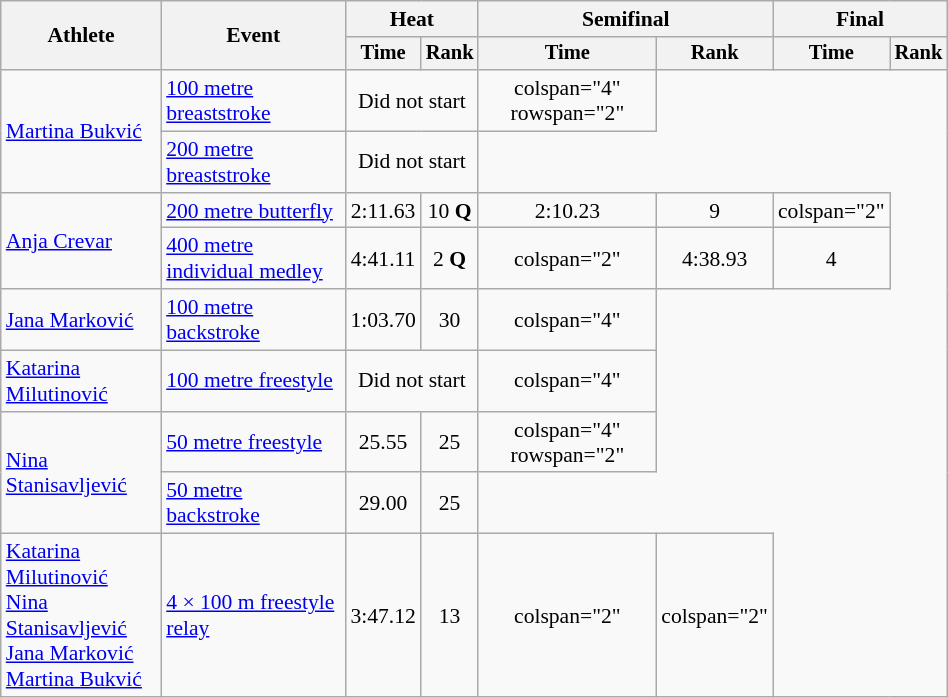<table class="wikitable" style="text-align:center; font-size:90%; width:50%;">
<tr>
<th rowspan="2">Athlete</th>
<th rowspan="2">Event</th>
<th colspan="2">Heat</th>
<th colspan="2">Semifinal</th>
<th colspan="2">Final</th>
</tr>
<tr style="font-size:95%">
<th>Time</th>
<th>Rank</th>
<th>Time</th>
<th>Rank</th>
<th>Time</th>
<th>Rank</th>
</tr>
<tr align=center>
<td align=left rowspan="2"><a href='#'>Martina Bukvić</a></td>
<td align=left><a href='#'>100 metre breaststroke</a></td>
<td colspan="2">Did not start</td>
<td>colspan="4" rowspan="2"</td>
</tr>
<tr align=center>
<td align=left><a href='#'>200 metre breaststroke</a></td>
<td colspan="2">Did not start</td>
</tr>
<tr align=center>
<td align=left rowspan="2"><a href='#'>Anja Crevar</a></td>
<td align=left><a href='#'>200 metre butterfly</a></td>
<td>2:11.63</td>
<td>10 <strong>Q</strong></td>
<td>2:10.23</td>
<td>9</td>
<td>colspan="2" </td>
</tr>
<tr align=center>
<td align=left><a href='#'>400 metre individual medley</a></td>
<td>4:41.11</td>
<td>2 <strong>Q</strong></td>
<td>colspan="2" </td>
<td>4:38.93</td>
<td>4</td>
</tr>
<tr align=center>
<td align=left><a href='#'>Jana Marković</a></td>
<td align=left><a href='#'>100 metre backstroke</a></td>
<td>1:03.70</td>
<td>30</td>
<td>colspan="4" </td>
</tr>
<tr align=center>
<td align=left><a href='#'>Katarina Milutinović</a></td>
<td align=left><a href='#'>100 metre freestyle</a></td>
<td colspan="2">Did not start</td>
<td>colspan="4" </td>
</tr>
<tr align=center>
<td align=left rowspan="2"><a href='#'>Nina Stanisavljević</a></td>
<td align=left><a href='#'>50 metre freestyle</a></td>
<td>25.55</td>
<td>25</td>
<td>colspan="4"  rowspan="2" </td>
</tr>
<tr align=center>
<td align=left><a href='#'>50 metre backstroke</a></td>
<td>29.00</td>
<td>25</td>
</tr>
<tr>
<td align=left><a href='#'>Katarina Milutinović</a>  <br><a href='#'>Nina Stanisavljević</a>  <br><a href='#'>Jana Marković</a>  <br><a href='#'>Martina Bukvić</a></td>
<td align=left><a href='#'>4 × 100 m freestyle relay</a></td>
<td>3:47.12</td>
<td>13</td>
<td>colspan="2"  </td>
<td>colspan="2"  </td>
</tr>
</table>
